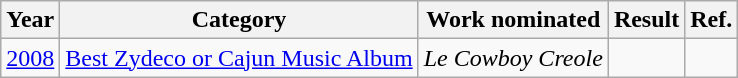<table class="wikitable">
<tr>
<th>Year</th>
<th>Category</th>
<th>Work nominated</th>
<th>Result</th>
<th>Ref.</th>
</tr>
<tr>
<td><a href='#'>2008</a></td>
<td><a href='#'>Best Zydeco or Cajun Music Album</a></td>
<td><em>Le Cowboy Creole</em></td>
<td></td>
<td></td>
</tr>
</table>
